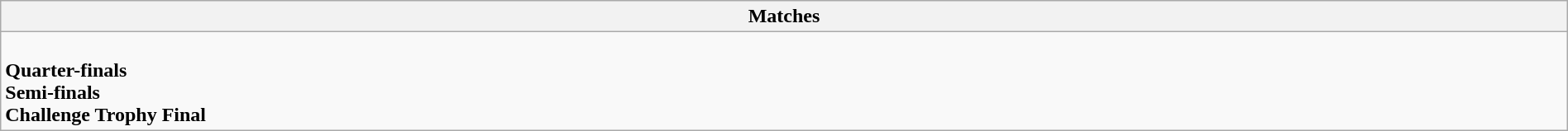<table class="wikitable collapsible collapsed" style="width:100%;">
<tr>
<th>Matches</th>
</tr>
<tr>
<td><br><strong>Quarter-finals</strong>



<br><strong>Semi-finals</strong>

<br><strong>Challenge Trophy Final</strong>
</td>
</tr>
</table>
